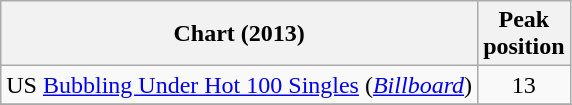<table class="wikitable sortable">
<tr>
<th>Chart (2013)</th>
<th>Peak<br>position</th>
</tr>
<tr>
<td>US <a href='#'>Bubbling Under Hot 100 Singles</a> (<em><a href='#'>Billboard</a></em>)</td>
<td align="center">13</td>
</tr>
<tr>
</tr>
<tr>
</tr>
<tr>
</tr>
</table>
